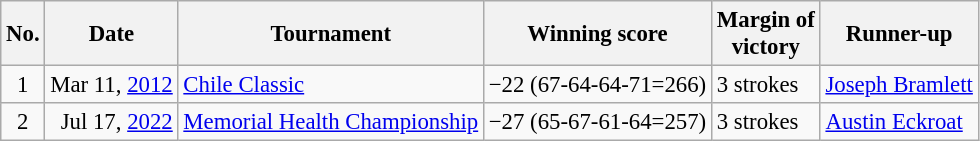<table class="wikitable" style="font-size:95%;">
<tr>
<th>No.</th>
<th>Date</th>
<th>Tournament</th>
<th>Winning score</th>
<th>Margin of<br>victory</th>
<th>Runner-up</th>
</tr>
<tr>
<td align=center>1</td>
<td align=right>Mar 11, <a href='#'>2012</a></td>
<td><a href='#'>Chile Classic</a></td>
<td>−22 (67-64-64-71=266)</td>
<td>3 strokes</td>
<td> <a href='#'>Joseph Bramlett</a></td>
</tr>
<tr>
<td align=center>2</td>
<td align=right>Jul 17, <a href='#'>2022</a></td>
<td><a href='#'>Memorial Health Championship</a></td>
<td>−27 (65-67-61-64=257)</td>
<td>3 strokes</td>
<td> <a href='#'>Austin Eckroat</a></td>
</tr>
</table>
